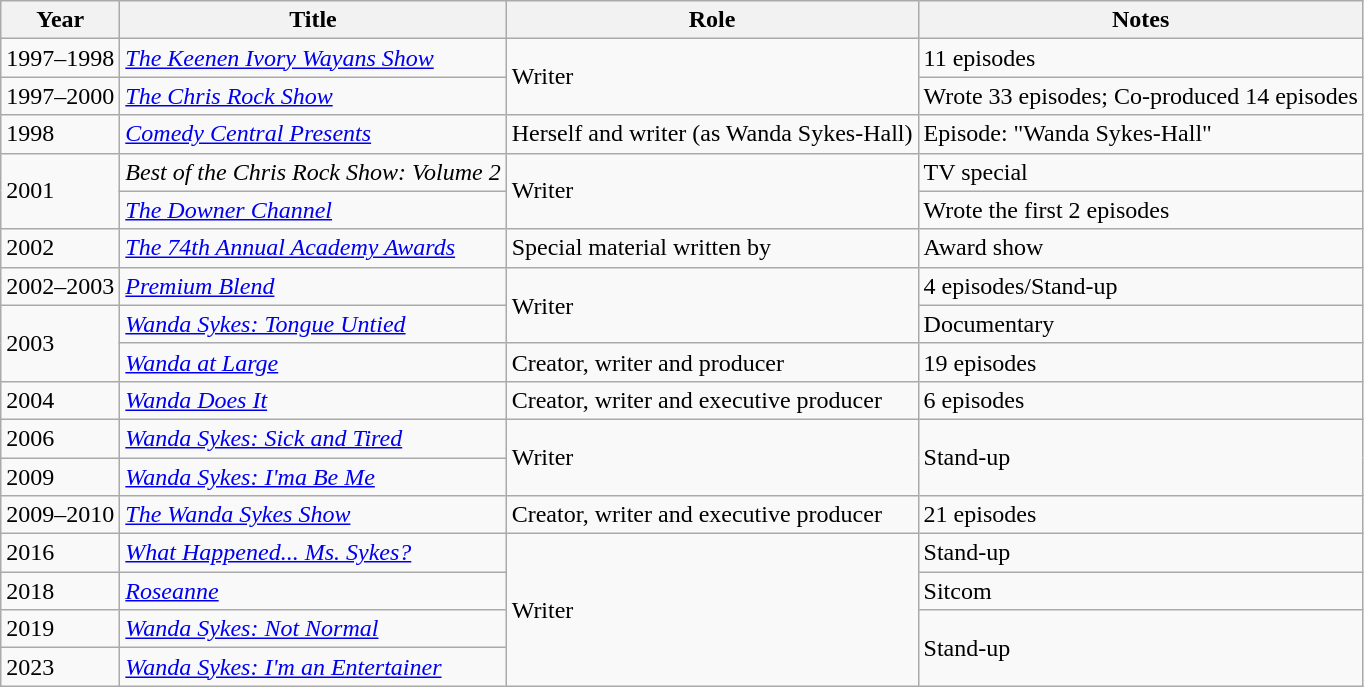<table class="wikitable sortable">
<tr style="text-align:center;">
<th scope="col">Year</th>
<th scope="col">Title</th>
<th scope="col">Role</th>
<th scope="col" class="unsortable">Notes</th>
</tr>
<tr>
<td>1997–1998</td>
<td><em><a href='#'>The Keenen Ivory Wayans Show</a></em></td>
<td rowspan="2">Writer</td>
<td>11 episodes</td>
</tr>
<tr>
<td>1997–2000</td>
<td><em><a href='#'>The Chris Rock Show</a></em></td>
<td>Wrote 33 episodes; Co-produced 14 episodes</td>
</tr>
<tr>
<td>1998</td>
<td><em><a href='#'>Comedy Central Presents</a></em></td>
<td>Herself and writer (as Wanda Sykes-Hall)</td>
<td>Episode: "Wanda Sykes-Hall"</td>
</tr>
<tr>
<td rowspan=2>2001</td>
<td><em>Best of the Chris Rock Show: Volume 2</em></td>
<td rowspan="2">Writer</td>
<td>TV special</td>
</tr>
<tr>
<td><em><a href='#'>The Downer Channel</a></em></td>
<td>Wrote the first 2 episodes</td>
</tr>
<tr>
<td>2002</td>
<td><em><a href='#'>The 74th Annual Academy Awards</a></em></td>
<td>Special material written by</td>
<td>Award show</td>
</tr>
<tr>
<td>2002–2003</td>
<td><em><a href='#'>Premium Blend</a></em></td>
<td rowspan="2">Writer</td>
<td>4 episodes/Stand-up</td>
</tr>
<tr>
<td rowspan=2>2003</td>
<td><em><a href='#'>Wanda Sykes: Tongue Untied</a></em></td>
<td>Documentary</td>
</tr>
<tr>
<td><em><a href='#'>Wanda at Large</a></em></td>
<td>Creator, writer and producer</td>
<td>19 episodes</td>
</tr>
<tr>
<td>2004</td>
<td><em><a href='#'>Wanda Does It</a></em></td>
<td>Creator, writer and executive producer</td>
<td>6 episodes</td>
</tr>
<tr>
<td>2006</td>
<td><em><a href='#'>Wanda Sykes: Sick and Tired</a></em></td>
<td rowspan="2">Writer</td>
<td rowspan="2">Stand-up</td>
</tr>
<tr>
<td>2009</td>
<td><em><a href='#'>Wanda Sykes: I'ma Be Me</a></em></td>
</tr>
<tr>
<td>2009–2010</td>
<td><em><a href='#'>The Wanda Sykes Show</a></em></td>
<td>Creator, writer and executive producer</td>
<td>21 episodes</td>
</tr>
<tr>
<td>2016</td>
<td><em><a href='#'>What Happened... Ms. Sykes?</a></em></td>
<td rowspan="4">Writer</td>
<td>Stand-up</td>
</tr>
<tr>
<td>2018</td>
<td><em><a href='#'>Roseanne</a></em></td>
<td>Sitcom</td>
</tr>
<tr>
<td>2019</td>
<td><em><a href='#'>Wanda Sykes: Not Normal</a></em></td>
<td rowspan="2">Stand-up</td>
</tr>
<tr>
<td>2023</td>
<td><em><a href='#'>Wanda Sykes: I'm an Entertainer</a></em></td>
</tr>
</table>
